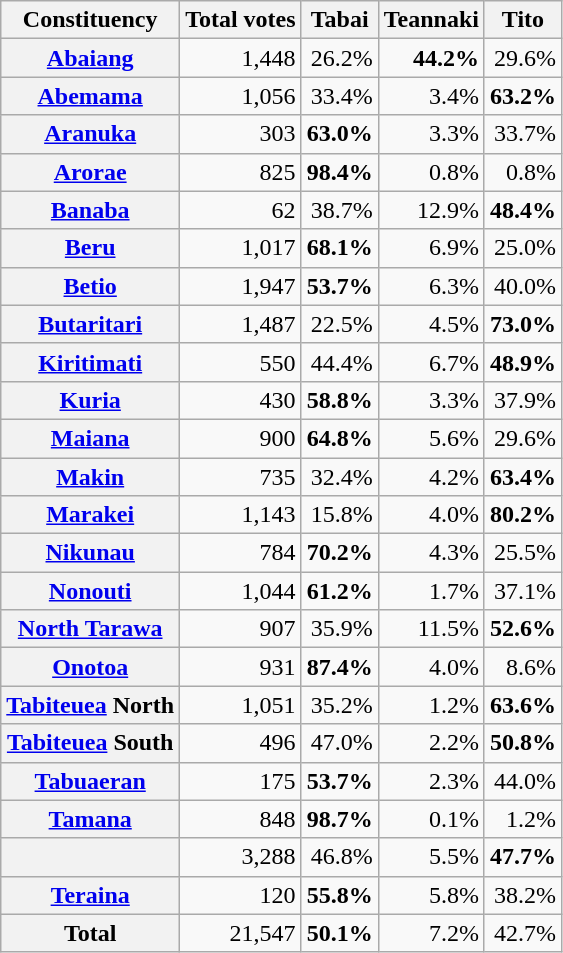<table class="wikitable sortable" style="text-align:right">
<tr>
<th scope="col">Constituency</th>
<th>Total votes</th>
<th scope="col">Tabai</th>
<th scope="col">Teannaki</th>
<th scope="col">Tito</th>
</tr>
<tr>
<th scope="row"><a href='#'>Abaiang</a></th>
<td>1,448</td>
<td>26.2%</td>
<td><strong>44.2%</strong></td>
<td>29.6%</td>
</tr>
<tr>
<th scope="row"><a href='#'>Abemama</a></th>
<td>1,056</td>
<td>33.4%</td>
<td>3.4%</td>
<td><strong>63.2%</strong></td>
</tr>
<tr>
<th scope="row"><a href='#'>Aranuka</a></th>
<td>303</td>
<td><strong>63.0%</strong></td>
<td>3.3%</td>
<td>33.7%</td>
</tr>
<tr>
<th scope="row"><a href='#'>Arorae</a></th>
<td>825</td>
<td><strong>98.4%</strong></td>
<td>0.8%</td>
<td>0.8%</td>
</tr>
<tr>
<th scope="row"><a href='#'>Banaba</a></th>
<td>62</td>
<td>38.7%</td>
<td>12.9%</td>
<td><strong>48.4%</strong></td>
</tr>
<tr>
<th scope="row"><a href='#'>Beru</a></th>
<td>1,017</td>
<td><strong>68.1%</strong></td>
<td>6.9%</td>
<td>25.0%</td>
</tr>
<tr>
<th scope="row"><a href='#'>Betio</a></th>
<td>1,947</td>
<td><strong>53.7%</strong></td>
<td>6.3%</td>
<td>40.0%</td>
</tr>
<tr>
<th scope="row"><a href='#'>Butaritari</a></th>
<td>1,487</td>
<td>22.5%</td>
<td>4.5%</td>
<td><strong>73.0%</strong></td>
</tr>
<tr>
<th scope="row"><a href='#'>Kiritimati</a></th>
<td>550</td>
<td>44.4%</td>
<td>6.7%</td>
<td><strong>48.9%</strong></td>
</tr>
<tr>
<th scope="row"><a href='#'>Kuria</a></th>
<td>430</td>
<td><strong>58.8%</strong></td>
<td>3.3%</td>
<td>37.9%</td>
</tr>
<tr>
<th scope="row"><a href='#'>Maiana</a></th>
<td>900</td>
<td><strong>64.8%</strong></td>
<td>5.6%</td>
<td>29.6%</td>
</tr>
<tr>
<th scope="row"><a href='#'>Makin</a></th>
<td>735</td>
<td>32.4%</td>
<td>4.2%</td>
<td><strong>63.4%</strong></td>
</tr>
<tr>
<th scope="row"><a href='#'>Marakei</a></th>
<td>1,143</td>
<td>15.8%</td>
<td>4.0%</td>
<td><strong>80.2%</strong></td>
</tr>
<tr>
<th scope="row"><a href='#'>Nikunau</a></th>
<td>784</td>
<td><strong>70.2%</strong></td>
<td>4.3%</td>
<td>25.5%</td>
</tr>
<tr>
<th scope="row"><a href='#'>Nonouti</a></th>
<td>1,044</td>
<td><strong>61.2%</strong></td>
<td>1.7%</td>
<td>37.1%</td>
</tr>
<tr>
<th scope="row"><a href='#'>North Tarawa</a></th>
<td>907</td>
<td>35.9%</td>
<td>11.5%</td>
<td><strong>52.6%</strong></td>
</tr>
<tr>
<th scope="row"><a href='#'>Onotoa</a></th>
<td>931</td>
<td><strong>87.4%</strong></td>
<td>4.0%</td>
<td>8.6%</td>
</tr>
<tr>
<th scope="row"><a href='#'>Tabiteuea</a> North</th>
<td>1,051</td>
<td>35.2%</td>
<td>1.2%</td>
<td><strong>63.6%</strong></td>
</tr>
<tr>
<th scope="row"><a href='#'>Tabiteuea</a> South</th>
<td>496</td>
<td>47.0%</td>
<td>2.2%</td>
<td><strong>50.8%</strong></td>
</tr>
<tr>
<th scope="row"><a href='#'>Tabuaeran</a></th>
<td>175</td>
<td><strong>53.7%</strong></td>
<td>2.3%</td>
<td>44.0%</td>
</tr>
<tr>
<th scope="row"><a href='#'>Tamana</a></th>
<td>848</td>
<td><strong>98.7%</strong></td>
<td>0.1%</td>
<td>1.2%</td>
</tr>
<tr>
<th scope="row"><a href='#'></a></th>
<td>3,288</td>
<td>46.8%</td>
<td>5.5%</td>
<td><strong>47.7%</strong></td>
</tr>
<tr>
<th scope="row"><a href='#'>Teraina</a></th>
<td>120</td>
<td><strong>55.8%</strong></td>
<td>5.8%</td>
<td>38.2%</td>
</tr>
<tr class="sortbottom">
<th>Total</th>
<td>21,547</td>
<td><strong>50.1%</strong></td>
<td>7.2%</td>
<td>42.7%</td>
</tr>
</table>
